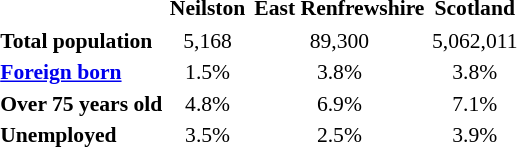<table class="toccolours" style="float: right; margin:0 0 0.5em 1em; font-size: 90%; text-align:center;">
<tr>
<th></th>
<th style="padding:2px;">Neilston</th>
<th style="padding:2px;">East Renfrewshire</th>
<th style="padding:2px;">Scotland</th>
</tr>
<tr>
<th style="text-align:left;">Total population</th>
<td>5,168</td>
<td>89,300</td>
<td>5,062,011</td>
</tr>
<tr>
<th style="text-align:left;"><a href='#'>Foreign born</a></th>
<td>1.5%</td>
<td>3.8%</td>
<td>3.8%</td>
</tr>
<tr>
<th style="text-align:left;">Over 75 years old</th>
<td>4.8%</td>
<td>6.9%</td>
<td>7.1%</td>
</tr>
<tr>
<th style="text-align:left;">Unemployed</th>
<td>3.5%</td>
<td>2.5%</td>
<td>3.9%</td>
</tr>
</table>
